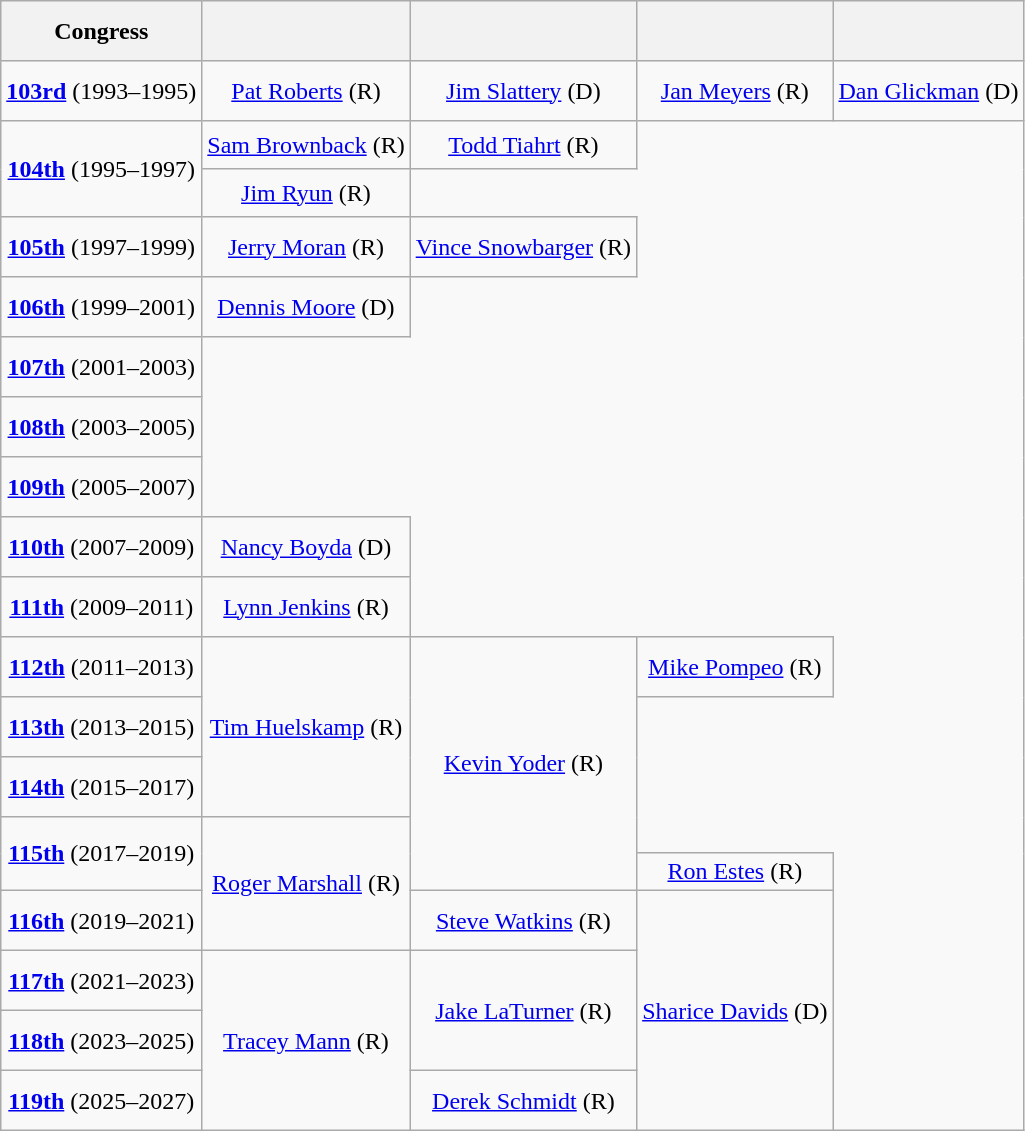<table class=wikitable style="text-align:center">
<tr style="height:2.5em">
<th>Congress</th>
<th></th>
<th></th>
<th></th>
<th></th>
</tr>
<tr style="height:2.5em">
<td><strong><a href='#'>103rd</a></strong> (1993–1995)</td>
<td><a href='#'>Pat Roberts</a> (R)</td>
<td><a href='#'>Jim Slattery</a> (D)</td>
<td><a href='#'>Jan Meyers</a> (R)</td>
<td><a href='#'>Dan Glickman</a> (D)</td>
</tr>
<tr style="height:2em">
<td rowspan=2><strong><a href='#'>104th</a></strong> (1995–1997)</td>
<td><a href='#'>Sam Brownback</a> (R)</td>
<td><a href='#'>Todd Tiahrt</a> (R)</td>
</tr>
<tr style="height:2em">
<td><a href='#'>Jim Ryun</a> (R)</td>
</tr>
<tr style="height:2.5em">
<td><strong><a href='#'>105th</a></strong> (1997–1999)</td>
<td><a href='#'>Jerry Moran</a> (R)</td>
<td><a href='#'>Vince Snowbarger</a> (R)</td>
</tr>
<tr style="height:2.5em">
<td><strong><a href='#'>106th</a></strong> (1999–2001)</td>
<td><a href='#'>Dennis Moore</a> (D)</td>
</tr>
<tr style="height:2.5em">
<td><strong><a href='#'>107th</a></strong> (2001–2003)</td>
</tr>
<tr style="height:2.5em">
<td><strong><a href='#'>108th</a></strong> (2003–2005)</td>
</tr>
<tr style="height:2.5em">
<td><strong><a href='#'>109th</a></strong> (2005–2007)</td>
</tr>
<tr style="height:2.5em">
<td><strong><a href='#'>110th</a></strong> (2007–2009)</td>
<td><a href='#'>Nancy Boyda</a> (D)</td>
</tr>
<tr style="height:2.5em">
<td><strong><a href='#'>111th</a></strong> (2009–2011)</td>
<td><a href='#'>Lynn Jenkins</a> (R)</td>
</tr>
<tr style="height:2.5em">
<td><strong><a href='#'>112th</a></strong> (2011–2013)</td>
<td rowspan=3 ><a href='#'>Tim Huelskamp</a> (R)</td>
<td rowspan=5 ><a href='#'>Kevin Yoder</a> (R)</td>
<td><a href='#'>Mike Pompeo</a> (R)</td>
</tr>
<tr style="height:2.5em">
<td><strong><a href='#'>113th</a></strong> (2013–2015)</td>
</tr>
<tr style="height:2.5em">
<td><strong><a href='#'>114th</a></strong> (2015–2017)</td>
</tr>
<tr style="height:1.5em">
<td rowspan=2><strong><a href='#'>115th</a></strong> (2017–2019)</td>
<td rowspan=3 ><a href='#'>Roger Marshall</a> (R)</td>
</tr>
<tr style="height:1.5em">
<td><a href='#'>Ron Estes</a> (R)</td>
</tr>
<tr style="height:2.5em">
<td><strong><a href='#'>116th</a></strong> (2019–2021)</td>
<td><a href='#'>Steve Watkins</a> (R)</td>
<td rowspan=4 ><a href='#'>Sharice Davids</a> (D)</td>
</tr>
<tr style="height:2.5em">
<td><strong><a href='#'>117th</a></strong> (2021–2023)</td>
<td rowspan=3 ><a href='#'>Tracey Mann</a> (R)</td>
<td rowspan=2 ><a href='#'>Jake LaTurner</a> (R)</td>
</tr>
<tr style="height:2.5em">
<td><strong><a href='#'>118th</a></strong> (2023–2025)</td>
</tr>
<tr style="height:2.5em">
<td><strong><a href='#'>119th</a></strong> (2025–2027)</td>
<td rowspan=1 ><a href='#'>Derek Schmidt</a> (R)</td>
</tr>
</table>
